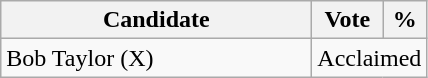<table class="wikitable">
<tr>
<th bgcolor="#DDDDFF" width="200px">Candidate</th>
<th bgcolor="#DDDDFF">Vote</th>
<th bgcolor="#DDDDFF">%</th>
</tr>
<tr>
<td>Bob Taylor (X)</td>
<td colspan="2">Acclaimed</td>
</tr>
</table>
